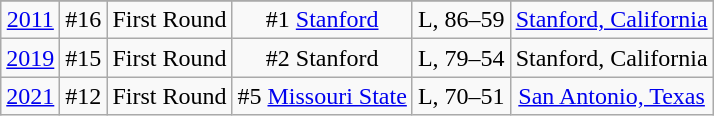<table class="wikitable" style="text-align:center">
<tr>
</tr>
<tr>
<td><a href='#'>2011</a></td>
<td>#16</td>
<td>First Round</td>
<td>#1 <a href='#'>Stanford</a></td>
<td>L, 86–59</td>
<td><a href='#'>Stanford, California</a></td>
</tr>
<tr>
<td><a href='#'>2019</a></td>
<td>#15</td>
<td>First Round</td>
<td>#2 Stanford</td>
<td>L, 79–54</td>
<td>Stanford, California</td>
</tr>
<tr>
<td><a href='#'>2021</a></td>
<td>#12</td>
<td>First Round</td>
<td>#5 <a href='#'>Missouri State</a></td>
<td>L, 70–51</td>
<td><a href='#'>San Antonio, Texas</a></td>
</tr>
</table>
